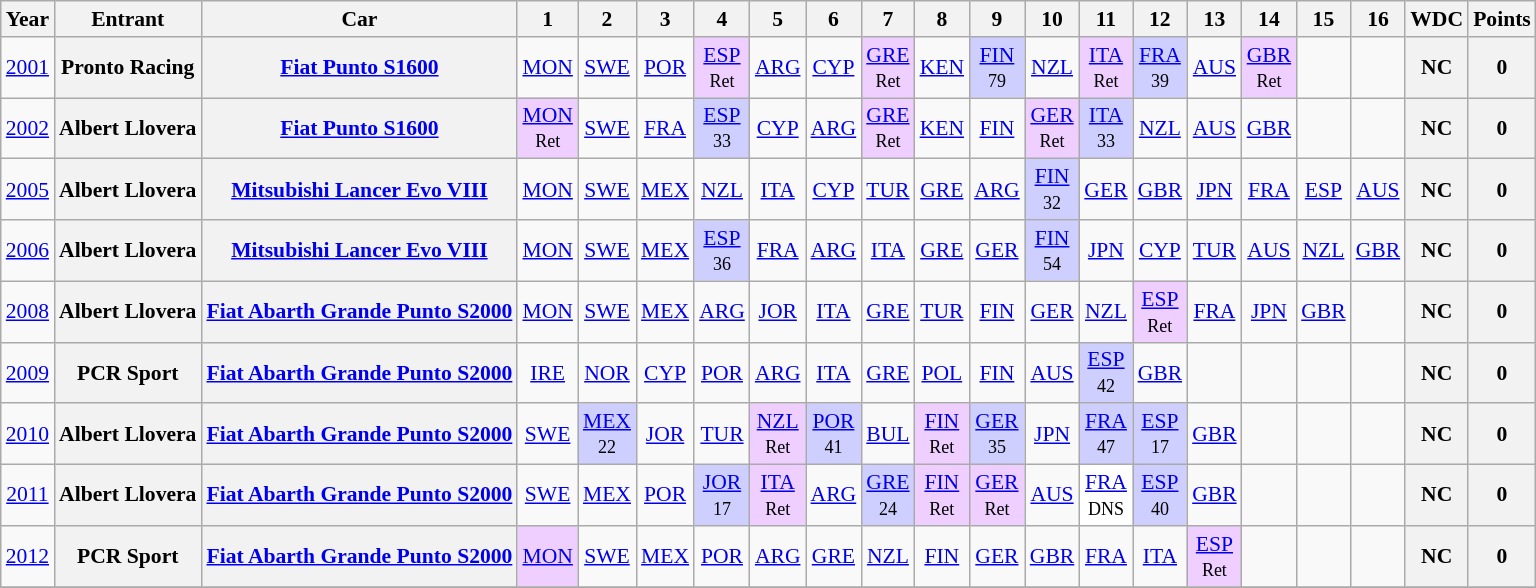<table class="wikitable" style="text-align:center; font-size:90%">
<tr>
<th>Year</th>
<th>Entrant</th>
<th>Car</th>
<th>1</th>
<th>2</th>
<th>3</th>
<th>4</th>
<th>5</th>
<th>6</th>
<th>7</th>
<th>8</th>
<th>9</th>
<th>10</th>
<th>11</th>
<th>12</th>
<th>13</th>
<th>14</th>
<th>15</th>
<th>16</th>
<th>WDC</th>
<th>Points</th>
</tr>
<tr>
<td><a href='#'>2001</a></td>
<th>Pronto Racing</th>
<th><a href='#'>Fiat Punto S1600</a></th>
<td><a href='#'>MON</a></td>
<td><a href='#'>SWE</a></td>
<td><a href='#'>POR</a></td>
<td style="background:#EFCFFF;"><a href='#'>ESP</a><br><small>Ret</small></td>
<td><a href='#'>ARG</a></td>
<td><a href='#'>CYP</a></td>
<td style="background:#EFCFFF;"><a href='#'>GRE</a><br><small>Ret</small></td>
<td><a href='#'>KEN</a></td>
<td style="background:#CFCFFF;"><a href='#'>FIN</a><br><small>79</small></td>
<td><a href='#'>NZL</a></td>
<td style="background:#EFCFFF;"><a href='#'>ITA</a><br><small>Ret</small></td>
<td style="background:#CFCFFF;"><a href='#'>FRA</a><br><small>39</small></td>
<td><a href='#'>AUS</a></td>
<td style="background:#EFCFFF;"><a href='#'>GBR</a><br><small>Ret</small></td>
<td></td>
<td></td>
<th>NC</th>
<th>0</th>
</tr>
<tr>
<td><a href='#'>2002</a></td>
<th>Albert Llovera</th>
<th><a href='#'>Fiat Punto S1600</a></th>
<td style="background:#EFCFFF;"><a href='#'>MON</a><br><small>Ret</small></td>
<td><a href='#'>SWE</a></td>
<td><a href='#'>FRA</a></td>
<td style="background:#CFCFFF;"><a href='#'>ESP</a><br><small>33</small></td>
<td><a href='#'>CYP</a></td>
<td><a href='#'>ARG</a></td>
<td style="background:#EFCFFF;"><a href='#'>GRE</a><br><small>Ret</small></td>
<td><a href='#'>KEN</a></td>
<td><a href='#'>FIN</a></td>
<td style="background:#EFCFFF;"><a href='#'>GER</a><br><small>Ret</small></td>
<td style="background:#CFCFFF;"><a href='#'>ITA</a><br><small>33</small></td>
<td><a href='#'>NZL</a></td>
<td><a href='#'>AUS</a></td>
<td><a href='#'>GBR</a></td>
<td></td>
<td></td>
<th>NC</th>
<th>0</th>
</tr>
<tr>
<td><a href='#'>2005</a></td>
<th>Albert Llovera</th>
<th><a href='#'>Mitsubishi Lancer Evo VIII</a></th>
<td><a href='#'>MON</a></td>
<td><a href='#'>SWE</a></td>
<td><a href='#'>MEX</a></td>
<td><a href='#'>NZL</a></td>
<td><a href='#'>ITA</a></td>
<td><a href='#'>CYP</a></td>
<td><a href='#'>TUR</a></td>
<td><a href='#'>GRE</a></td>
<td><a href='#'>ARG</a></td>
<td style="background:#CFCFFF;"><a href='#'>FIN</a><br><small>32</small></td>
<td><a href='#'>GER</a></td>
<td><a href='#'>GBR</a></td>
<td><a href='#'>JPN</a></td>
<td><a href='#'>FRA</a></td>
<td><a href='#'>ESP</a></td>
<td><a href='#'>AUS</a></td>
<th>NC</th>
<th>0</th>
</tr>
<tr>
<td><a href='#'>2006</a></td>
<th>Albert Llovera</th>
<th><a href='#'>Mitsubishi Lancer Evo VIII</a></th>
<td><a href='#'>MON</a></td>
<td><a href='#'>SWE</a></td>
<td><a href='#'>MEX</a></td>
<td style="background:#CFCFFF;"><a href='#'>ESP</a><br><small>36</small></td>
<td><a href='#'>FRA</a></td>
<td><a href='#'>ARG</a></td>
<td><a href='#'>ITA</a></td>
<td><a href='#'>GRE</a></td>
<td><a href='#'>GER</a></td>
<td style="background:#CFCFFF;"><a href='#'>FIN</a><br><small>54</small></td>
<td><a href='#'>JPN</a></td>
<td><a href='#'>CYP</a></td>
<td><a href='#'>TUR</a></td>
<td><a href='#'>AUS</a></td>
<td><a href='#'>NZL</a></td>
<td><a href='#'>GBR</a></td>
<th>NC</th>
<th>0</th>
</tr>
<tr>
<td><a href='#'>2008</a></td>
<th>Albert Llovera</th>
<th><a href='#'>Fiat Abarth Grande Punto S2000</a></th>
<td><a href='#'>MON</a></td>
<td><a href='#'>SWE</a></td>
<td><a href='#'>MEX</a></td>
<td><a href='#'>ARG</a></td>
<td><a href='#'>JOR</a></td>
<td><a href='#'>ITA</a></td>
<td><a href='#'>GRE</a></td>
<td><a href='#'>TUR</a></td>
<td><a href='#'>FIN</a></td>
<td><a href='#'>GER</a></td>
<td><a href='#'>NZL</a></td>
<td style="background:#EFCFFF;"><a href='#'>ESP</a><br><small>Ret</small></td>
<td><a href='#'>FRA</a></td>
<td><a href='#'>JPN</a></td>
<td><a href='#'>GBR</a></td>
<td></td>
<th>NC</th>
<th>0</th>
</tr>
<tr>
<td><a href='#'>2009</a></td>
<th>PCR Sport</th>
<th><a href='#'>Fiat Abarth Grande Punto S2000</a></th>
<td><a href='#'>IRE</a></td>
<td><a href='#'>NOR</a></td>
<td><a href='#'>CYP</a></td>
<td><a href='#'>POR</a></td>
<td><a href='#'>ARG</a></td>
<td><a href='#'>ITA</a></td>
<td><a href='#'>GRE</a></td>
<td><a href='#'>POL</a></td>
<td><a href='#'>FIN</a></td>
<td><a href='#'>AUS</a></td>
<td style="background:#CFCFFF;"><a href='#'>ESP</a><br><small>42</small></td>
<td><a href='#'>GBR</a></td>
<td></td>
<td></td>
<td></td>
<td></td>
<th>NC</th>
<th>0</th>
</tr>
<tr>
<td><a href='#'>2010</a></td>
<th>Albert Llovera</th>
<th><a href='#'>Fiat Abarth Grande Punto S2000</a></th>
<td><a href='#'>SWE</a></td>
<td style="background:#CFCFFF;"><a href='#'>MEX</a><br><small>22</small></td>
<td><a href='#'>JOR</a></td>
<td><a href='#'>TUR</a></td>
<td style="background:#EFCFFF;"><a href='#'>NZL</a><br><small>Ret</small></td>
<td style="background:#CFCFFF;"><a href='#'>POR</a><br><small>41</small></td>
<td><a href='#'>BUL</a></td>
<td style="background:#EFCFFF;"><a href='#'>FIN</a><br><small>Ret</small></td>
<td style="background:#CFCFFF;"><a href='#'>GER</a><br><small>35</small></td>
<td><a href='#'>JPN</a></td>
<td style="background:#CFCFFF;"><a href='#'>FRA</a><br><small>47</small></td>
<td style="background:#CFCFFF;"><a href='#'>ESP</a><br><small>17</small></td>
<td><a href='#'>GBR</a></td>
<td></td>
<td></td>
<td></td>
<th>NC</th>
<th>0</th>
</tr>
<tr>
<td><a href='#'>2011</a></td>
<th>Albert Llovera</th>
<th><a href='#'>Fiat Abarth Grande Punto S2000</a></th>
<td><a href='#'>SWE</a></td>
<td><a href='#'>MEX</a></td>
<td><a href='#'>POR</a></td>
<td style="background:#CFCFFF;"><a href='#'>JOR</a><br><small>17</small></td>
<td style="background:#EFCFFF;"><a href='#'>ITA</a><br><small>Ret</small></td>
<td><a href='#'>ARG</a></td>
<td style="background:#CFCFFF;"><a href='#'>GRE</a><br><small>24</small></td>
<td style="background:#EFCFFF;"><a href='#'>FIN</a><br><small>Ret</small></td>
<td style="background:#EFCFFF;"><a href='#'>GER</a><br><small>Ret</small></td>
<td><a href='#'>AUS</a></td>
<td style="background:#FFFFFF;"><a href='#'>FRA</a><br><small>DNS</small></td>
<td style="background:#CFCFFF;"><a href='#'>ESP</a><br><small>40</small></td>
<td><a href='#'>GBR</a></td>
<td></td>
<td></td>
<td></td>
<th>NC</th>
<th>0</th>
</tr>
<tr>
<td><a href='#'>2012</a></td>
<th>PCR Sport</th>
<th><a href='#'>Fiat Abarth Grande Punto S2000</a></th>
<td style="background:#EFCFFF;"><a href='#'>MON</a></td>
<td><a href='#'>SWE</a></td>
<td><a href='#'>MEX</a></td>
<td><a href='#'>POR</a></td>
<td><a href='#'>ARG</a></td>
<td><a href='#'>GRE</a></td>
<td><a href='#'>NZL</a></td>
<td><a href='#'>FIN</a></td>
<td><a href='#'>GER</a></td>
<td><a href='#'>GBR</a></td>
<td><a href='#'>FRA</a></td>
<td><a href='#'>ITA</a></td>
<td style="background:#EFCFFF;"><a href='#'>ESP</a><br><small>Ret</small></td>
<td></td>
<td></td>
<td></td>
<th>NC</th>
<th>0</th>
</tr>
<tr>
</tr>
</table>
